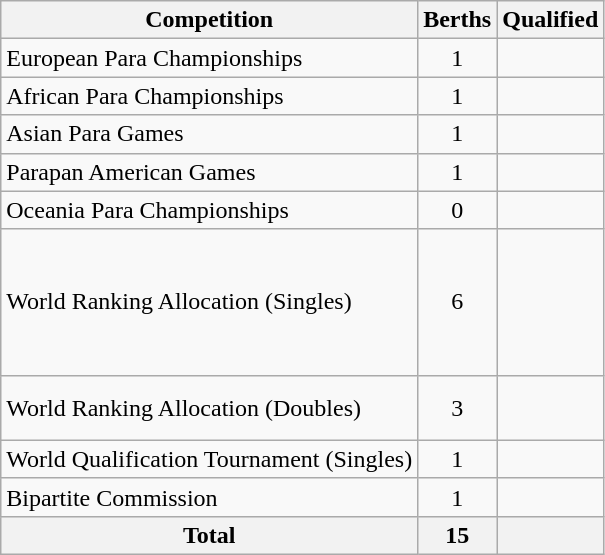<table class="wikitable">
<tr>
<th>Competition</th>
<th>Berths</th>
<th>Qualified</th>
</tr>
<tr>
<td>European Para Championships</td>
<td align=center>1</td>
<td></td>
</tr>
<tr>
<td>African Para Championships</td>
<td align=center>1</td>
<td></td>
</tr>
<tr>
<td>Asian Para Games</td>
<td align=center>1</td>
<td></td>
</tr>
<tr>
<td>Parapan American Games</td>
<td align=center>1</td>
<td></td>
</tr>
<tr>
<td>Oceania Para Championships</td>
<td align=center>0</td>
<td></td>
</tr>
<tr>
<td>World Ranking Allocation (Singles)</td>
<td align=center>6</td>
<td><br><br><br><br><br></td>
</tr>
<tr>
<td>World Ranking Allocation (Doubles)</td>
<td align=center>3</td>
<td><br><br></td>
</tr>
<tr>
<td>World Qualification Tournament (Singles)</td>
<td align=center>1</td>
<td></td>
</tr>
<tr>
<td>Bipartite Commission</td>
<td align=center>1</td>
<td></td>
</tr>
<tr>
<th>Total</th>
<th align="center">15</th>
<th></th>
</tr>
</table>
